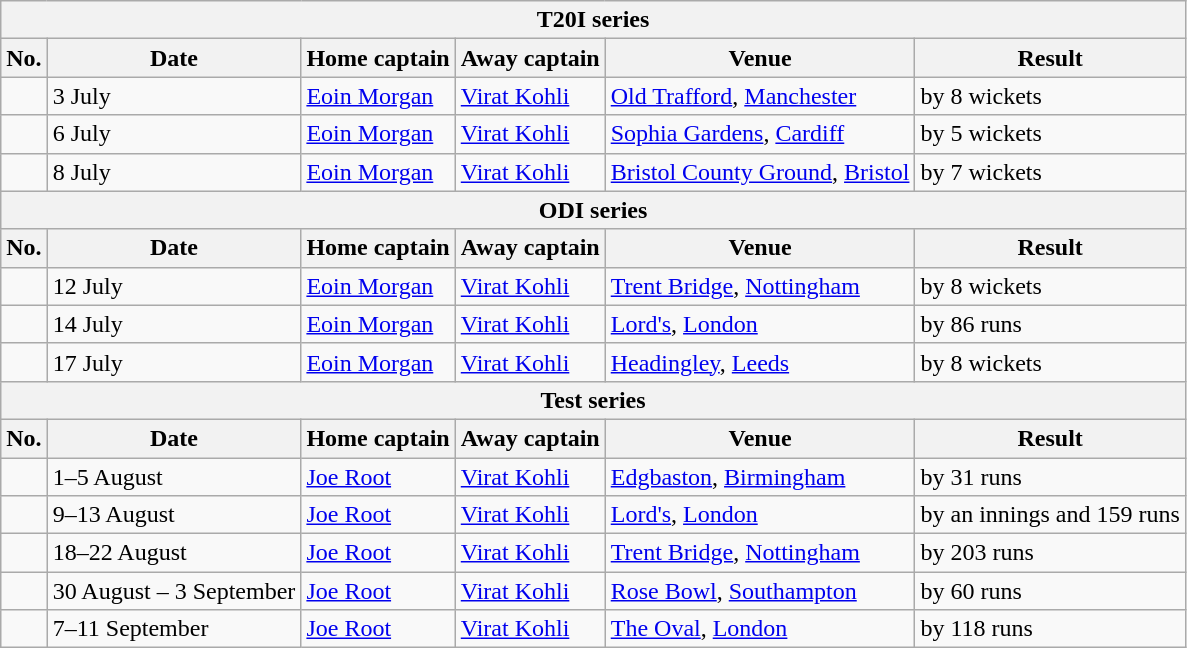<table class="wikitable">
<tr>
<th colspan="9">T20I series</th>
</tr>
<tr>
<th>No.</th>
<th>Date</th>
<th>Home captain</th>
<th>Away captain</th>
<th>Venue</th>
<th>Result</th>
</tr>
<tr>
<td></td>
<td>3 July</td>
<td><a href='#'>Eoin Morgan</a></td>
<td><a href='#'>Virat Kohli</a></td>
<td><a href='#'>Old Trafford</a>, <a href='#'>Manchester</a></td>
<td> by 8 wickets</td>
</tr>
<tr>
<td></td>
<td>6 July</td>
<td><a href='#'>Eoin Morgan</a></td>
<td><a href='#'>Virat Kohli</a></td>
<td><a href='#'>Sophia Gardens</a>, <a href='#'>Cardiff</a></td>
<td> by 5 wickets</td>
</tr>
<tr>
<td></td>
<td>8 July</td>
<td><a href='#'>Eoin Morgan</a></td>
<td><a href='#'>Virat Kohli</a></td>
<td><a href='#'>Bristol County Ground</a>, <a href='#'>Bristol</a></td>
<td> by 7 wickets</td>
</tr>
<tr>
<th colspan="9">ODI series</th>
</tr>
<tr>
<th>No.</th>
<th>Date</th>
<th>Home captain</th>
<th>Away captain</th>
<th>Venue</th>
<th>Result</th>
</tr>
<tr>
<td></td>
<td>12 July</td>
<td><a href='#'>Eoin Morgan</a></td>
<td><a href='#'>Virat Kohli</a></td>
<td><a href='#'>Trent Bridge</a>, <a href='#'>Nottingham</a></td>
<td> by 8 wickets</td>
</tr>
<tr>
<td></td>
<td>14 July</td>
<td><a href='#'>Eoin Morgan</a></td>
<td><a href='#'>Virat Kohli</a></td>
<td><a href='#'>Lord's</a>, <a href='#'>London</a></td>
<td> by 86 runs</td>
</tr>
<tr>
<td></td>
<td>17 July</td>
<td><a href='#'>Eoin Morgan</a></td>
<td><a href='#'>Virat Kohli</a></td>
<td><a href='#'>Headingley</a>, <a href='#'>Leeds</a></td>
<td> by 8 wickets</td>
</tr>
<tr>
<th colspan="9">Test series</th>
</tr>
<tr>
<th>No.</th>
<th>Date</th>
<th>Home captain</th>
<th>Away captain</th>
<th>Venue</th>
<th>Result</th>
</tr>
<tr>
<td></td>
<td>1–5 August</td>
<td><a href='#'>Joe Root</a></td>
<td><a href='#'>Virat Kohli</a></td>
<td><a href='#'>Edgbaston</a>, <a href='#'>Birmingham</a></td>
<td> by 31 runs</td>
</tr>
<tr>
<td></td>
<td>9–13 August</td>
<td><a href='#'>Joe Root</a></td>
<td><a href='#'>Virat Kohli</a></td>
<td><a href='#'>Lord's</a>, <a href='#'>London</a></td>
<td> by an innings and 159 runs</td>
</tr>
<tr>
<td></td>
<td>18–22 August</td>
<td><a href='#'>Joe Root</a></td>
<td><a href='#'>Virat Kohli</a></td>
<td><a href='#'>Trent Bridge</a>, <a href='#'>Nottingham</a></td>
<td> by 203 runs</td>
</tr>
<tr>
<td></td>
<td>30 August – 3 September</td>
<td><a href='#'>Joe Root</a></td>
<td><a href='#'>Virat Kohli</a></td>
<td><a href='#'>Rose Bowl</a>, <a href='#'>Southampton</a></td>
<td> by 60 runs</td>
</tr>
<tr>
<td></td>
<td>7–11 September</td>
<td><a href='#'>Joe Root</a></td>
<td><a href='#'>Virat Kohli</a></td>
<td><a href='#'>The Oval</a>, <a href='#'>London</a></td>
<td> by 118 runs</td>
</tr>
</table>
